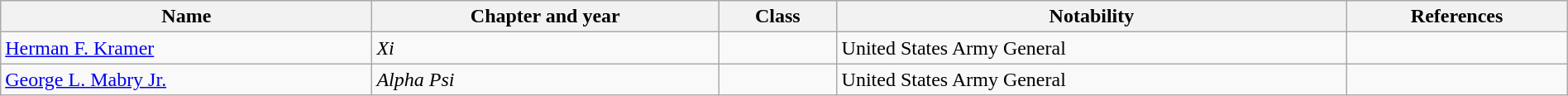<table class="wikitable" style="width:100%;">
<tr>
<th>Name</th>
<th>Chapter and year</th>
<th>Class</th>
<th>Notability</th>
<th>References</th>
</tr>
<tr>
<td><a href='#'>Herman F. Kramer</a></td>
<td><em>Xi</em></td>
<td></td>
<td>United States Army General</td>
<td></td>
</tr>
<tr>
<td><a href='#'>George L. Mabry Jr.</a></td>
<td><em>Alpha Psi</em></td>
<td></td>
<td>United States Army General</td>
<td></td>
</tr>
</table>
